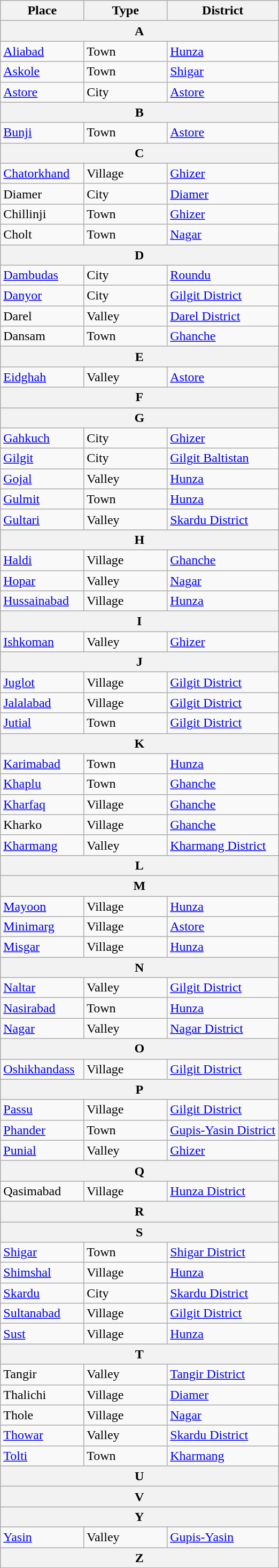<table class="wikitable sortable">
<tr>
<th width=30%>Place</th>
<th width=30%>Type</th>
<th width=40%>District</th>
</tr>
<tr>
<th colspan="3"><div>A</div></th>
</tr>
<tr>
<td><a href='#'>Aliabad</a></td>
<td>Town</td>
<td><a href='#'>Hunza</a></td>
</tr>
<tr>
<td><a href='#'>Askole</a></td>
<td>Town</td>
<td><a href='#'>Shigar</a></td>
</tr>
<tr>
<td><a href='#'>Astore</a></td>
<td>City</td>
<td><a href='#'>Astore</a></td>
</tr>
<tr>
<th colspan="3"><div>B</div></th>
</tr>
<tr>
<td><a href='#'>Bunji</a></td>
<td>Town</td>
<td><a href='#'>Astore</a></td>
</tr>
<tr>
<th colspan="3"><div>C</div></th>
</tr>
<tr>
<td><a href='#'>Chatorkhand</a></td>
<td>Village</td>
<td><a href='#'>Ghizer</a></td>
</tr>
<tr>
<td>Diamer</td>
<td>City</td>
<td><a href='#'>Diamer</a></td>
</tr>
<tr>
<td>Chillinji</td>
<td>Town</td>
<td><a href='#'>Ghizer</a></td>
</tr>
<tr>
<td>Cholt</td>
<td>Town</td>
<td><a href='#'>Nagar</a></td>
</tr>
<tr>
<th colspan="3"><div>D</div></th>
</tr>
<tr>
<td><a href='#'>Dambudas</a></td>
<td>City</td>
<td><a href='#'>Roundu</a></td>
</tr>
<tr>
<td><a href='#'>Danyor</a></td>
<td>City</td>
<td><a href='#'>Gilgit District</a></td>
</tr>
<tr>
<td>Darel</td>
<td>Valley</td>
<td><a href='#'>Darel District</a></td>
</tr>
<tr>
<td>Dansam</td>
<td>Town</td>
<td><a href='#'>Ghanche</a></td>
</tr>
<tr>
<th colspan="3"><div>E</div></th>
</tr>
<tr>
<td><a href='#'>Eidghah</a></td>
<td>Valley</td>
<td><a href='#'>Astore</a></td>
</tr>
<tr>
<th colspan="3"><div>F</div></th>
</tr>
<tr>
<th colspan="3"><div>G</div></th>
</tr>
<tr>
<td><a href='#'>Gahkuch</a></td>
<td>City</td>
<td><a href='#'>Ghizer</a></td>
</tr>
<tr>
<td><a href='#'>Gilgit</a></td>
<td>City</td>
<td><a href='#'>Gilgit Baltistan</a></td>
</tr>
<tr>
<td><a href='#'>Gojal</a></td>
<td>Valley</td>
<td><a href='#'>Hunza</a></td>
</tr>
<tr>
<td><a href='#'>Gulmit</a></td>
<td>Town</td>
<td><a href='#'>Hunza</a></td>
</tr>
<tr>
<td><a href='#'>Gultari</a></td>
<td>Valley</td>
<td><a href='#'>Skardu District</a></td>
</tr>
<tr>
<th colspan="3"><div>H</div></th>
</tr>
<tr>
<td><a href='#'>Haldi</a></td>
<td>Village</td>
<td><a href='#'>Ghanche</a></td>
</tr>
<tr>
<td><a href='#'>Hopar</a></td>
<td>Valley</td>
<td><a href='#'>Nagar</a></td>
</tr>
<tr>
<td><a href='#'>Hussainabad</a></td>
<td>Village</td>
<td><a href='#'>Hunza</a></td>
</tr>
<tr>
<th colspan="3"><div>I</div></th>
</tr>
<tr>
<td><a href='#'>Ishkoman</a></td>
<td>Valley</td>
<td><a href='#'>Ghizer</a></td>
</tr>
<tr>
<th colspan="3"><div>J</div></th>
</tr>
<tr>
<td><a href='#'>Juglot</a></td>
<td>Village</td>
<td><a href='#'>Gilgit District</a></td>
</tr>
<tr>
<td><a href='#'>Jalalabad</a></td>
<td>Village</td>
<td><a href='#'>Gilgit District</a></td>
</tr>
<tr>
<td><a href='#'>Jutial</a></td>
<td>Town</td>
<td><a href='#'>Gilgit District</a></td>
</tr>
<tr>
<th colspan="3"><div>K</div></th>
</tr>
<tr>
<td><a href='#'>Karimabad</a></td>
<td>Town</td>
<td><a href='#'>Hunza</a></td>
</tr>
<tr>
<td><a href='#'>Khaplu</a></td>
<td>Town</td>
<td><a href='#'>Ghanche</a></td>
</tr>
<tr>
<td><a href='#'>Kharfaq</a></td>
<td>Village</td>
<td><a href='#'>Ghanche</a></td>
</tr>
<tr>
<td>Kharko</td>
<td>Village</td>
<td><a href='#'>Ghanche</a></td>
</tr>
<tr>
<td><a href='#'>Kharmang</a></td>
<td>Valley</td>
<td><a href='#'>Kharmang District</a></td>
</tr>
<tr>
<th colspan="3"><div>L</div></th>
</tr>
<tr>
<th colspan="3"><div>M</div></th>
</tr>
<tr>
<td><a href='#'>Mayoon</a></td>
<td>Village</td>
<td><a href='#'>Hunza</a></td>
</tr>
<tr>
<td><a href='#'>Minimarg</a></td>
<td>Village</td>
<td><a href='#'>Astore</a></td>
</tr>
<tr>
<td><a href='#'>Misgar</a></td>
<td>Village</td>
<td><a href='#'>Hunza</a></td>
</tr>
<tr>
<th colspan="3"><div>N</div></th>
</tr>
<tr>
<td><a href='#'>Naltar</a></td>
<td>Valley</td>
<td><a href='#'>Gilgit District</a></td>
</tr>
<tr>
<td><a href='#'>Nasirabad</a></td>
<td>Town</td>
<td><a href='#'>Hunza</a></td>
</tr>
<tr>
<td><a href='#'>Nagar</a></td>
<td>Valley</td>
<td><a href='#'>Nagar District</a></td>
</tr>
<tr>
<th colspan="3"><div>O</div></th>
</tr>
<tr>
<td><a href='#'>Oshikhandass</a></td>
<td>Village</td>
<td><a href='#'>Gilgit District</a></td>
</tr>
<tr>
<th colspan="3"><div>P</div></th>
</tr>
<tr>
<td><a href='#'>Passu</a></td>
<td>Village</td>
<td><a href='#'>Gilgit District</a></td>
</tr>
<tr>
<td><a href='#'>Phander</a></td>
<td>Town</td>
<td><a href='#'>Gupis-Yasin District</a></td>
</tr>
<tr>
<td><a href='#'>Punial</a></td>
<td>Valley</td>
<td><a href='#'>Ghizer</a></td>
</tr>
<tr>
<th colspan="3"><div>Q</div></th>
</tr>
<tr>
<td>Qasimabad</td>
<td>Village</td>
<td><a href='#'>Hunza District</a></td>
</tr>
<tr>
<th colspan="3"><div>R</div></th>
</tr>
<tr>
<th colspan="3"><div>S</div></th>
</tr>
<tr>
<td><a href='#'>Shigar</a></td>
<td>Town</td>
<td><a href='#'>Shigar District</a></td>
</tr>
<tr>
<td><a href='#'>Shimshal</a></td>
<td>Village</td>
<td><a href='#'>Hunza</a></td>
</tr>
<tr>
<td><a href='#'>Skardu</a></td>
<td>City</td>
<td><a href='#'>Skardu District</a></td>
</tr>
<tr>
<td><a href='#'>Sultanabad</a></td>
<td>Village</td>
<td><a href='#'>Gilgit District</a></td>
</tr>
<tr>
<td><a href='#'>Sust</a></td>
<td>Village</td>
<td><a href='#'>Hunza</a></td>
</tr>
<tr>
<th colspan="3"><div>T</div></th>
</tr>
<tr>
<td>Tangir</td>
<td>Valley</td>
<td><a href='#'>Tangir District</a></td>
</tr>
<tr>
<td>Thalichi</td>
<td>Village</td>
<td><a href='#'>Diamer</a></td>
</tr>
<tr>
<td>Thole</td>
<td>Village</td>
<td><a href='#'>Nagar</a></td>
</tr>
<tr>
<td><a href='#'>Thowar</a></td>
<td>Valley</td>
<td><a href='#'>Skardu District</a></td>
</tr>
<tr>
<td><a href='#'>Tolti</a></td>
<td>Town</td>
<td><a href='#'>Kharmang</a></td>
</tr>
<tr>
<th colspan="3"><div>U</div></th>
</tr>
<tr>
<th colspan="3"><div>V</div></th>
</tr>
<tr>
<th colspan="3"><div>Y</div></th>
</tr>
<tr>
<td><a href='#'>Yasin</a></td>
<td>Valley</td>
<td><a href='#'>Gupis-Yasin</a></td>
</tr>
<tr>
<th colspan="3"><div>Z</div></th>
</tr>
</table>
